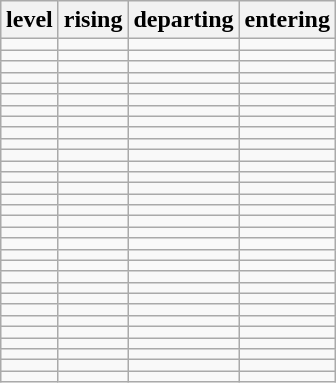<table class="wikitable" style="margin: 1em auto 1em auto;">
<tr>
<th> level</th>
<th> rising</th>
<th> departing</th>
<th> entering</th>
</tr>
<tr>
<td> </td>
<td> </td>
<td> </td>
<td> </td>
</tr>
<tr>
<td> </td>
<td> </td>
<td> </td>
<td> </td>
</tr>
<tr>
<td> </td>
<td> </td>
<td> </td>
<td> </td>
</tr>
<tr>
<td> </td>
<td> </td>
<td> </td>
<td></td>
</tr>
<tr>
<td> </td>
<td> </td>
<td> </td>
<td></td>
</tr>
<tr>
<td> </td>
<td> </td>
<td> </td>
<td></td>
</tr>
<tr>
<td> </td>
<td> </td>
<td> </td>
<td></td>
</tr>
<tr>
<td> </td>
<td> </td>
<td> </td>
<td></td>
</tr>
<tr>
<td></td>
<td></td>
<td> </td>
<td></td>
</tr>
<tr>
<td> </td>
<td> </td>
<td> </td>
<td></td>
</tr>
<tr>
<td> </td>
<td> </td>
<td> </td>
<td></td>
</tr>
<tr>
<td> </td>
<td> </td>
<td> </td>
<td> </td>
</tr>
<tr>
<td> </td>
<td> </td>
<td> </td>
<td> </td>
</tr>
<tr>
<td> </td>
<td> </td>
<td> </td>
<td> </td>
</tr>
<tr>
<td> </td>
<td> </td>
<td> </td>
<td> </td>
</tr>
<tr>
<td> </td>
<td> </td>
<td> </td>
<td> </td>
</tr>
<tr>
<td> </td>
<td> </td>
<td> </td>
<td> </td>
</tr>
<tr>
<td> </td>
<td> </td>
<td> </td>
<td></td>
</tr>
<tr>
<td> </td>
<td> </td>
<td> </td>
<td></td>
</tr>
<tr>
<td> </td>
<td> </td>
<td> </td>
<td></td>
</tr>
<tr>
<td> </td>
<td> </td>
<td> </td>
<td></td>
</tr>
<tr>
<td> </td>
<td> </td>
<td> </td>
<td></td>
</tr>
<tr>
<td> </td>
<td> </td>
<td> </td>
<td> </td>
</tr>
<tr>
<td> </td>
<td> </td>
<td> </td>
<td> </td>
</tr>
<tr>
<td> </td>
<td> </td>
<td> </td>
<td> </td>
</tr>
<tr>
<td> </td>
<td></td>
<td></td>
<td> </td>
</tr>
<tr>
<td> </td>
<td> </td>
<td> </td>
<td></td>
</tr>
<tr>
<td> </td>
<td> </td>
<td> </td>
<td> </td>
</tr>
<tr>
<td> </td>
<td> </td>
<td> </td>
<td> </td>
</tr>
<tr>
<td> </td>
<td> </td>
<td> </td>
<td> </td>
</tr>
<tr>
<td> </td>
<td> </td>
<td> </td>
<td> </td>
</tr>
</table>
